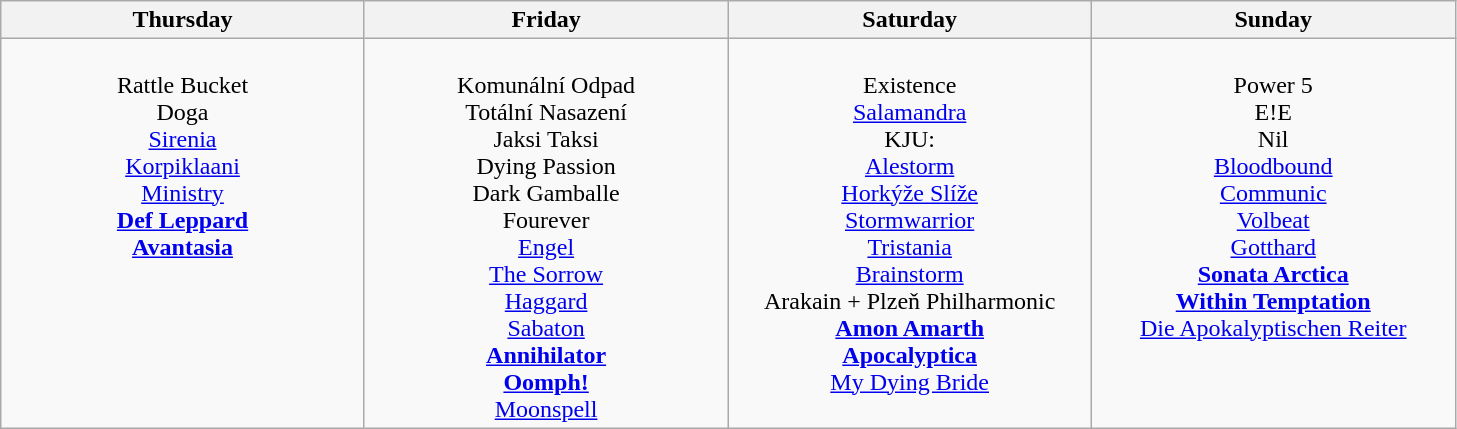<table class="wikitable">
<tr>
<th>Thursday</th>
<th>Friday</th>
<th>Saturday</th>
<th>Sunday</th>
</tr>
<tr>
<td valign="top" align="center" width=235><br>Rattle Bucket<br>
Doga<br>
<a href='#'>Sirenia</a><br>
<a href='#'>Korpiklaani</a><br>
<a href='#'>Ministry</a><br>
<strong><a href='#'>Def Leppard</a></strong><br>
<strong><a href='#'>Avantasia</a></strong><br></td>
<td valign="top" align="center" width=235><br>Komunální Odpad <br>
Totální Nasazení <br>
Jaksi Taksi <br>
Dying Passion <br>
Dark Gamballe <br>
Fourever <br>
<a href='#'>Engel</a><br>
<a href='#'>The Sorrow</a><br>
<a href='#'>Haggard</a><br>
<a href='#'>Sabaton</a><br>
<strong><a href='#'>Annihilator</a></strong><br>
<strong><a href='#'>Oomph!</a></strong><br>
<a href='#'>Moonspell</a><br></td>
<td valign="top" align="center" width=235><br>Existence<br>
<a href='#'>Salamandra</a><br>
KJU:<br>
<a href='#'>Alestorm</a><br>
<a href='#'>Horkýže Slíže</a> <br>
<a href='#'>Stormwarrior</a><br>
<a href='#'>Tristania</a><br>
<a href='#'>Brainstorm</a><br>
Arakain + Plzeň Philharmonic<br>
<strong><a href='#'>Amon Amarth</a><br></strong>
<strong><a href='#'>Apocalyptica</a><br></strong>
<a href='#'>My Dying Bride</a><br></td>
<td valign="top" align="center" width=235><br>Power 5<br>
E!E<br>
Nil<br>
<a href='#'>Bloodbound</a><br>
<a href='#'>Communic</a><br>
<a href='#'>Volbeat</a><br>
<a href='#'>Gotthard</a><br>
<strong><a href='#'>Sonata Arctica</a></strong><br>
<strong><a href='#'>Within Temptation</a></strong><br>
<a href='#'>Die Apokalyptischen Reiter</a><br></td>
</tr>
</table>
